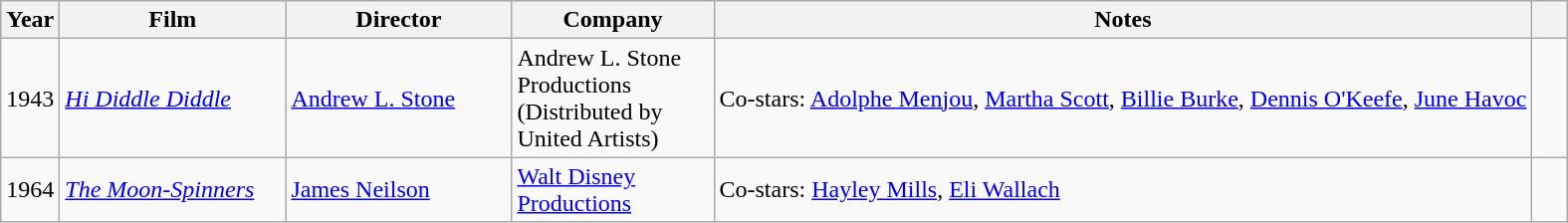<table class="wikitable unsortable">
<tr>
<th scope="col" style="width: 1em;">Year</th>
<th scope="col" style="width: 9em;">Film</th>
<th scope="col" style="width: 9em;">Director</th>
<th scope="col" style="width: 8em;">Company</th>
<th scope="col">Notes</th>
<th scope="col" style="width:1em;"></th>
</tr>
<tr>
<td>1943</td>
<td><em><a href='#'>Hi Diddle Diddle</a></em></td>
<td><a href='#'>Andrew L. Stone</a></td>
<td>Andrew L. Stone Productions (Distributed by United Artists)</td>
<td>Co-stars: <a href='#'>Adolphe Menjou</a>, <a href='#'>Martha Scott</a>, <a href='#'>Billie Burke</a>, <a href='#'>Dennis O'Keefe</a>, <a href='#'>June Havoc</a></td>
<td align=center></td>
</tr>
<tr>
<td>1964</td>
<td><em><a href='#'>The Moon-Spinners</a></em></td>
<td><a href='#'>James Neilson</a></td>
<td><a href='#'>Walt Disney Productions</a></td>
<td>Co-stars: <a href='#'>Hayley Mills</a>, <a href='#'>Eli Wallach</a></td>
<td align=center></td>
</tr>
</table>
